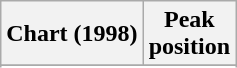<table class="wikitable plainrowheaders sortable" style="text-align:center;">
<tr>
<th scope="col">Chart (1998)</th>
<th scope="col">Peak<br>position</th>
</tr>
<tr>
</tr>
<tr>
</tr>
<tr>
</tr>
</table>
